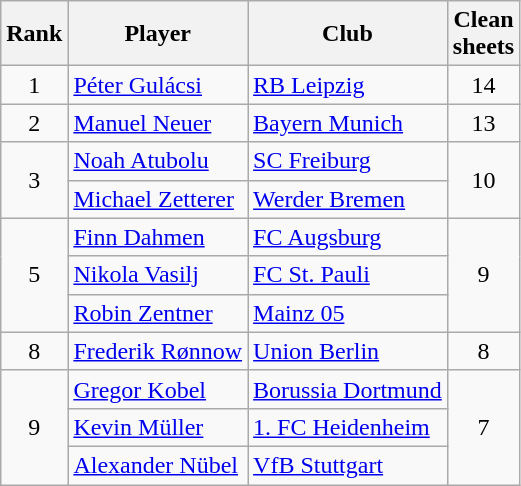<table class="wikitable sortable" style="text-align:center">
<tr>
<th>Rank</th>
<th>Player</th>
<th>Club</th>
<th>Clean<br>sheets</th>
</tr>
<tr>
<td>1</td>
<td align="left"> <a href='#'>Péter Gulácsi</a></td>
<td align="left"><a href='#'>RB Leipzig</a></td>
<td>14</td>
</tr>
<tr>
<td>2</td>
<td align="left"> <a href='#'>Manuel Neuer</a></td>
<td align="left"><a href='#'>Bayern Munich</a></td>
<td>13</td>
</tr>
<tr>
<td rowspan="2">3</td>
<td align="left"> <a href='#'>Noah Atubolu</a></td>
<td align="left"><a href='#'>SC Freiburg</a></td>
<td rowspan="2">10</td>
</tr>
<tr>
<td align="left"> <a href='#'>Michael Zetterer</a></td>
<td align="left"><a href='#'>Werder Bremen</a></td>
</tr>
<tr>
<td rowspan="3">5</td>
<td align="left"> <a href='#'>Finn Dahmen</a></td>
<td align="left"><a href='#'>FC Augsburg</a></td>
<td rowspan="3">9</td>
</tr>
<tr>
<td align="left"> <a href='#'>Nikola Vasilj</a></td>
<td align="left"><a href='#'>FC St. Pauli</a></td>
</tr>
<tr>
<td align="left"> <a href='#'>Robin Zentner</a></td>
<td align="left"><a href='#'>Mainz 05</a></td>
</tr>
<tr>
<td>8</td>
<td align="left"> <a href='#'>Frederik Rønnow</a></td>
<td align="left"><a href='#'>Union Berlin</a></td>
<td>8</td>
</tr>
<tr>
<td rowspan="3">9</td>
<td align="left"> <a href='#'>Gregor Kobel</a></td>
<td align="left"><a href='#'>Borussia Dortmund</a></td>
<td rowspan="3">7</td>
</tr>
<tr>
<td align="left"> <a href='#'>Kevin Müller</a></td>
<td align="left"><a href='#'>1. FC Heidenheim</a></td>
</tr>
<tr>
<td align="left"> <a href='#'>Alexander Nübel</a></td>
<td align="left"><a href='#'>VfB Stuttgart</a></td>
</tr>
</table>
